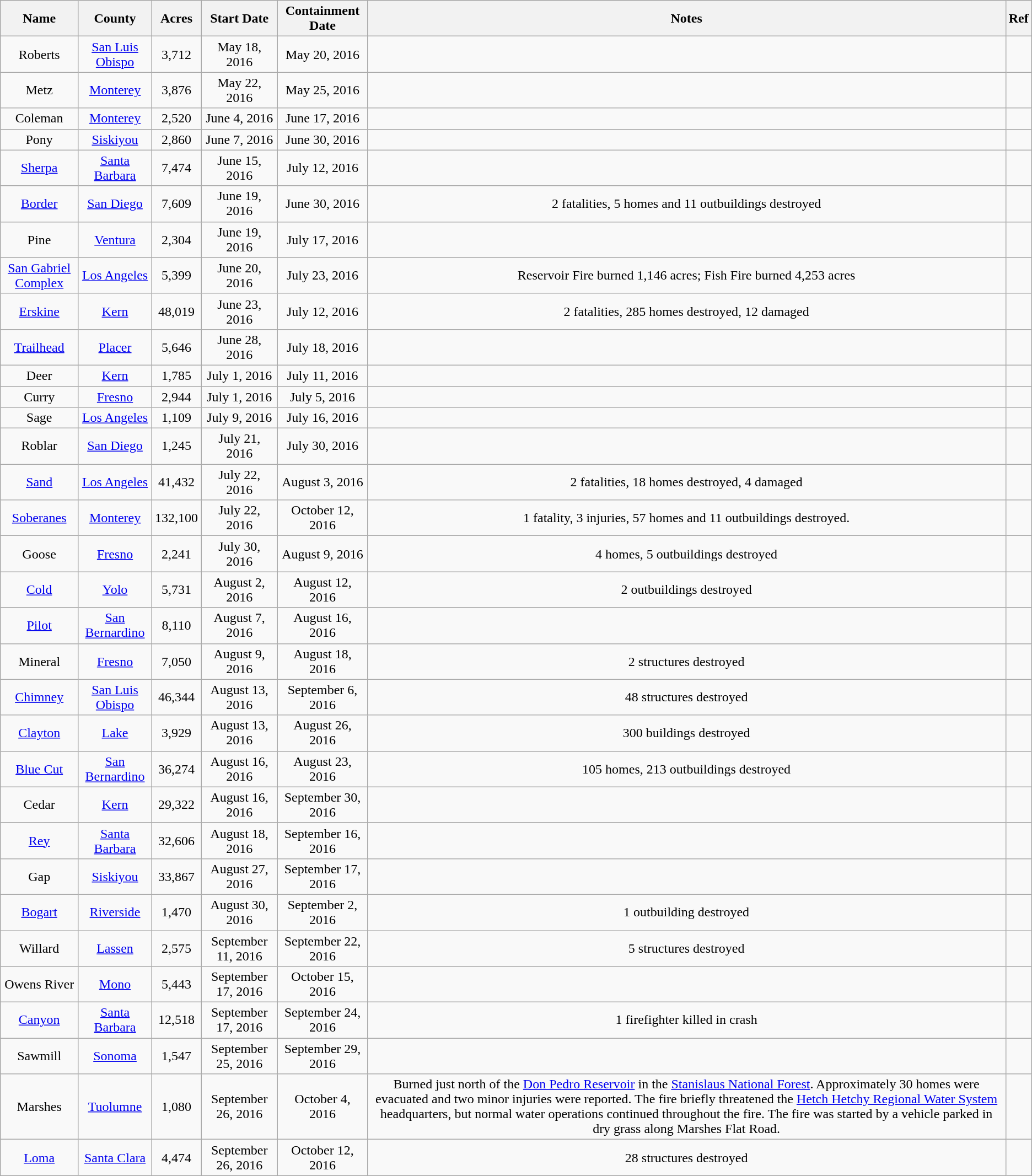<table class="wikitable sortable" style="text-align:center;">
<tr>
<th>Name</th>
<th>County </th>
<th>Acres</th>
<th>Start Date</th>
<th>Containment Date</th>
<th>Notes</th>
<th>Ref</th>
</tr>
<tr>
<td Roberts Fire>Roberts</td>
<td><a href='#'>San Luis Obispo</a></td>
<td>3,712</td>
<td>May 18, 2016</td>
<td>May 20, 2016</td>
<td></td>
<td></td>
</tr>
<tr>
<td Metz Fire>Metz</td>
<td><a href='#'>Monterey</a></td>
<td>3,876</td>
<td>May 22, 2016</td>
<td>May 25, 2016</td>
<td></td>
<td></td>
</tr>
<tr>
<td Coleman Fire>Coleman</td>
<td><a href='#'>Monterey</a></td>
<td>2,520</td>
<td>June 4, 2016</td>
<td>June 17, 2016</td>
<td></td>
<td></td>
</tr>
<tr>
<td>Pony</td>
<td><a href='#'>Siskiyou</a></td>
<td>2,860</td>
<td>June 7, 2016</td>
<td>June 30, 2016</td>
<td></td>
<td></td>
</tr>
<tr>
<td><a href='#'>Sherpa</a></td>
<td><a href='#'>Santa Barbara</a></td>
<td>7,474</td>
<td>June 15, 2016</td>
<td>July 12, 2016</td>
<td></td>
<td></td>
</tr>
<tr>
<td><a href='#'>Border</a></td>
<td><a href='#'>San Diego</a></td>
<td>7,609</td>
<td>June 19, 2016</td>
<td>June 30, 2016</td>
<td>2 fatalities, 5 homes and 11 outbuildings destroyed</td>
<td></td>
</tr>
<tr>
<td>Pine</td>
<td><a href='#'>Ventura</a></td>
<td>2,304</td>
<td>June 19, 2016</td>
<td>July 17, 2016</td>
<td></td>
<td></td>
</tr>
<tr>
<td><a href='#'>San Gabriel Complex</a></td>
<td><a href='#'>Los Angeles</a></td>
<td>5,399</td>
<td>June 20, 2016</td>
<td>July 23, 2016</td>
<td>Reservoir Fire burned 1,146 acres; Fish Fire burned 4,253 acres</td>
<td></td>
</tr>
<tr>
<td><a href='#'>Erskine</a></td>
<td><a href='#'>Kern</a></td>
<td>48,019</td>
<td>June 23, 2016</td>
<td>July 12, 2016</td>
<td>2 fatalities, 285 homes destroyed, 12 damaged</td>
<td></td>
</tr>
<tr>
<td><a href='#'>Trailhead</a></td>
<td><a href='#'>Placer</a></td>
<td>5,646</td>
<td>June 28, 2016</td>
<td>July 18, 2016</td>
<td></td>
<td></td>
</tr>
<tr>
<td>Deer</td>
<td><a href='#'>Kern</a></td>
<td>1,785</td>
<td>July 1, 2016</td>
<td>July 11, 2016</td>
<td></td>
<td></td>
</tr>
<tr>
<td>Curry</td>
<td><a href='#'>Fresno</a></td>
<td>2,944</td>
<td>July 1, 2016</td>
<td>July 5, 2016</td>
<td></td>
<td></td>
</tr>
<tr>
<td>Sage</td>
<td><a href='#'>Los Angeles</a></td>
<td>1,109</td>
<td>July 9, 2016</td>
<td>July 16, 2016</td>
<td></td>
<td></td>
</tr>
<tr>
<td>Roblar</td>
<td><a href='#'>San Diego</a></td>
<td>1,245</td>
<td>July 21, 2016</td>
<td>July 30, 2016</td>
<td></td>
<td></td>
</tr>
<tr>
<td><a href='#'>Sand</a></td>
<td><a href='#'>Los Angeles</a></td>
<td>41,432</td>
<td>July 22, 2016</td>
<td>August 3, 2016</td>
<td>2 fatalities, 18 homes destroyed, 4 damaged </td>
<td></td>
</tr>
<tr>
<td><a href='#'>Soberanes</a></td>
<td><a href='#'>Monterey</a></td>
<td>132,100</td>
<td>July 22, 2016</td>
<td>October 12, 2016</td>
<td>1 fatality, 3 injuries, 57 homes and 11 outbuildings destroyed.</td>
<td></td>
</tr>
<tr>
<td>Goose</td>
<td><a href='#'>Fresno</a></td>
<td>2,241</td>
<td>July 30, 2016</td>
<td>August 9, 2016</td>
<td>4 homes, 5 outbuildings destroyed</td>
<td></td>
</tr>
<tr>
<td><a href='#'>Cold</a></td>
<td><a href='#'>Yolo</a></td>
<td>5,731</td>
<td>August 2, 2016</td>
<td>August 12, 2016</td>
<td>2 outbuildings destroyed</td>
<td></td>
</tr>
<tr>
<td><a href='#'>Pilot</a></td>
<td><a href='#'>San Bernardino</a></td>
<td>8,110</td>
<td>August 7, 2016</td>
<td>August 16, 2016</td>
<td></td>
<td></td>
</tr>
<tr>
<td>Mineral</td>
<td><a href='#'>Fresno</a></td>
<td>7,050</td>
<td>August 9, 2016</td>
<td>August 18, 2016</td>
<td>2 structures destroyed</td>
<td></td>
</tr>
<tr>
<td><a href='#'>Chimney</a></td>
<td><a href='#'>San Luis Obispo</a></td>
<td>46,344</td>
<td>August 13, 2016</td>
<td>September 6, 2016</td>
<td>48 structures destroyed</td>
<td></td>
</tr>
<tr>
<td><a href='#'>Clayton</a></td>
<td><a href='#'>Lake</a></td>
<td>3,929</td>
<td>August 13, 2016</td>
<td>August 26, 2016</td>
<td>300 buildings destroyed</td>
<td></td>
</tr>
<tr>
<td><a href='#'>Blue Cut</a></td>
<td><a href='#'>San Bernardino</a></td>
<td>36,274</td>
<td>August 16, 2016</td>
<td>August 23, 2016</td>
<td>105 homes, 213 outbuildings destroyed</td>
<td></td>
</tr>
<tr>
<td>Cedar</td>
<td><a href='#'>Kern</a></td>
<td>29,322</td>
<td>August 16, 2016</td>
<td>September 30, 2016</td>
<td></td>
<td></td>
</tr>
<tr>
<td><a href='#'>Rey</a></td>
<td><a href='#'>Santa Barbara</a></td>
<td>32,606</td>
<td>August 18, 2016</td>
<td>September 16, 2016</td>
<td></td>
<td></td>
</tr>
<tr>
<td>Gap</td>
<td><a href='#'>Siskiyou</a></td>
<td>33,867</td>
<td>August 27, 2016</td>
<td>September 17, 2016</td>
<td></td>
<td></td>
</tr>
<tr>
<td><a href='#'>Bogart</a></td>
<td><a href='#'>Riverside</a></td>
<td>1,470</td>
<td>August 30, 2016</td>
<td>September 2, 2016</td>
<td>1 outbuilding destroyed</td>
<td></td>
</tr>
<tr>
<td>Willard</td>
<td><a href='#'>Lassen</a></td>
<td>2,575</td>
<td>September 11, 2016</td>
<td>September 22, 2016</td>
<td>5 structures destroyed</td>
<td></td>
</tr>
<tr>
<td>Owens River</td>
<td><a href='#'>Mono</a></td>
<td>5,443</td>
<td>September 17, 2016</td>
<td>October 15, 2016</td>
<td></td>
<td></td>
</tr>
<tr>
<td><a href='#'>Canyon</a></td>
<td><a href='#'>Santa Barbara</a></td>
<td>12,518</td>
<td>September 17, 2016</td>
<td>September 24, 2016</td>
<td>1 firefighter killed in crash</td>
<td></td>
</tr>
<tr>
<td>Sawmill</td>
<td><a href='#'>Sonoma</a></td>
<td>1,547</td>
<td>September 25, 2016</td>
<td>September 29, 2016</td>
<td></td>
<td></td>
</tr>
<tr>
<td>Marshes</td>
<td><a href='#'>Tuolumne</a></td>
<td>1,080</td>
<td>September 26, 2016</td>
<td>October 4, 2016</td>
<td>Burned just north of the <a href='#'>Don Pedro Reservoir</a> in the <a href='#'>Stanislaus National Forest</a>. Approximately 30 homes were evacuated and two minor injuries were reported. The fire briefly threatened the <a href='#'>Hetch Hetchy Regional Water System</a> headquarters, but normal water operations continued throughout the fire. The fire was started by a vehicle parked in dry grass along Marshes Flat Road.</td>
<td></td>
</tr>
<tr>
<td><a href='#'>Loma</a></td>
<td><a href='#'>Santa Clara</a></td>
<td>4,474</td>
<td>September 26, 2016</td>
<td>October 12, 2016</td>
<td>28 structures destroyed</td>
<td></td>
</tr>
</table>
